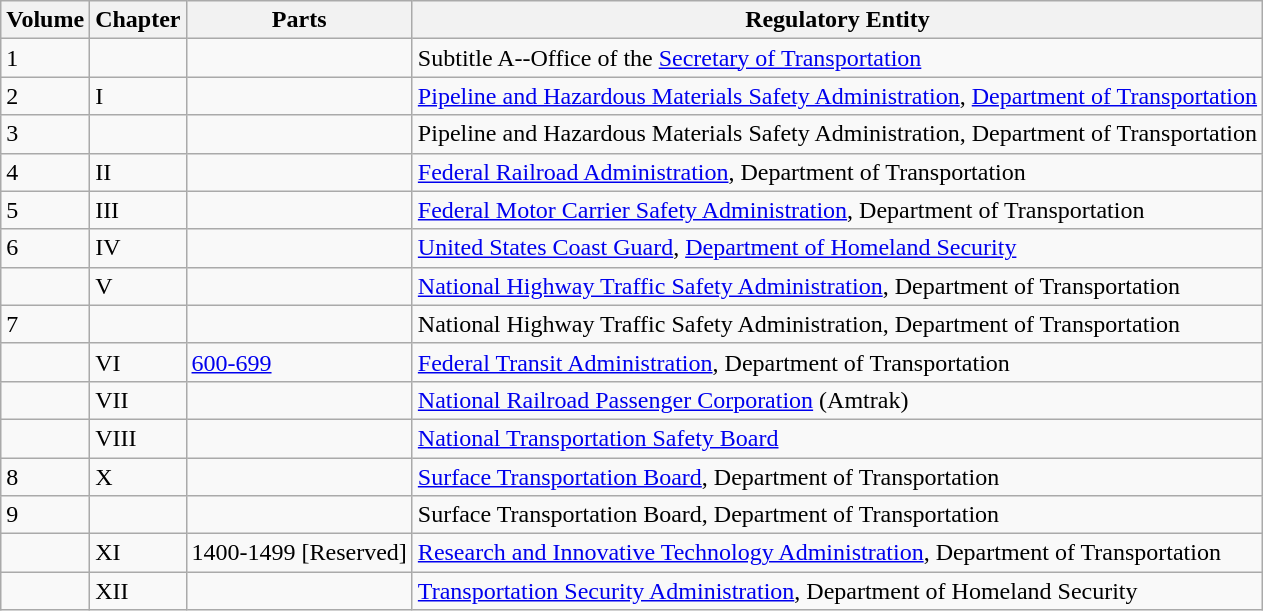<table class="wikitable">
<tr>
<th>Volume</th>
<th>Chapter</th>
<th>Parts</th>
<th>Regulatory Entity</th>
</tr>
<tr>
<td>1</td>
<td></td>
<td></td>
<td>Subtitle A--Office of the <a href='#'>Secretary of Transportation</a></td>
</tr>
<tr>
<td>2</td>
<td>I</td>
<td></td>
<td><a href='#'>Pipeline and Hazardous Materials Safety Administration</a>, <a href='#'>Department of Transportation</a></td>
</tr>
<tr>
<td>3</td>
<td></td>
<td></td>
<td>Pipeline and Hazardous Materials Safety Administration, Department of Transportation</td>
</tr>
<tr>
<td>4</td>
<td>II</td>
<td></td>
<td><a href='#'>Federal Railroad Administration</a>, Department of Transportation</td>
</tr>
<tr>
<td>5</td>
<td>III</td>
<td></td>
<td><a href='#'>Federal Motor Carrier Safety Administration</a>, Department of Transportation</td>
</tr>
<tr>
<td>6</td>
<td>IV</td>
<td></td>
<td><a href='#'>United States Coast Guard</a>, <a href='#'>Department of Homeland Security</a></td>
</tr>
<tr>
<td></td>
<td>V</td>
<td></td>
<td><a href='#'>National Highway Traffic Safety Administration</a>, Department of Transportation</td>
</tr>
<tr>
<td>7</td>
<td></td>
<td></td>
<td>National Highway Traffic Safety Administration, Department of Transportation</td>
</tr>
<tr>
<td></td>
<td>VI</td>
<td><a href='#'>600-699</a> </td>
<td><a href='#'>Federal Transit Administration</a>, Department of Transportation</td>
</tr>
<tr>
<td></td>
<td>VII</td>
<td></td>
<td><a href='#'>National Railroad Passenger Corporation</a> (Amtrak)</td>
</tr>
<tr>
<td></td>
<td>VIII</td>
<td></td>
<td><a href='#'>National Transportation Safety Board</a></td>
</tr>
<tr>
<td>8</td>
<td>X</td>
<td></td>
<td><a href='#'>Surface Transportation Board</a>, Department of Transportation</td>
</tr>
<tr>
<td>9</td>
<td></td>
<td></td>
<td>Surface Transportation Board, Department of Transportation</td>
</tr>
<tr>
<td></td>
<td>XI</td>
<td>1400-1499 [Reserved]</td>
<td><a href='#'>Research and Innovative Technology Administration</a>, Department of Transportation</td>
</tr>
<tr>
<td></td>
<td>XII</td>
<td></td>
<td><a href='#'>Transportation Security Administration</a>, Department of Homeland Security</td>
</tr>
</table>
